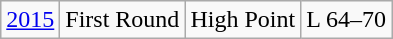<table class="wikitable">
<tr align="center">
<td><a href='#'>2015</a></td>
<td>First Round</td>
<td>High Point</td>
<td>L 64–70</td>
</tr>
</table>
